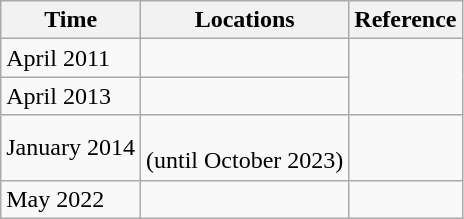<table class="wikitable">
<tr>
<th>Time</th>
<th>Locations</th>
<th>Reference</th>
</tr>
<tr>
<td>April 2011</td>
<td></td>
<td rowspan="2"></td>
</tr>
<tr>
<td>April 2013</td>
<td><br>


</td>
</tr>
<tr>
<td>January 2014</td>
<td><br>

 (until October 2023)
</td>
<td></td>
</tr>
<tr>
<td>May 2022</td>
<td><br>

</td>
<td></td>
</tr>
</table>
